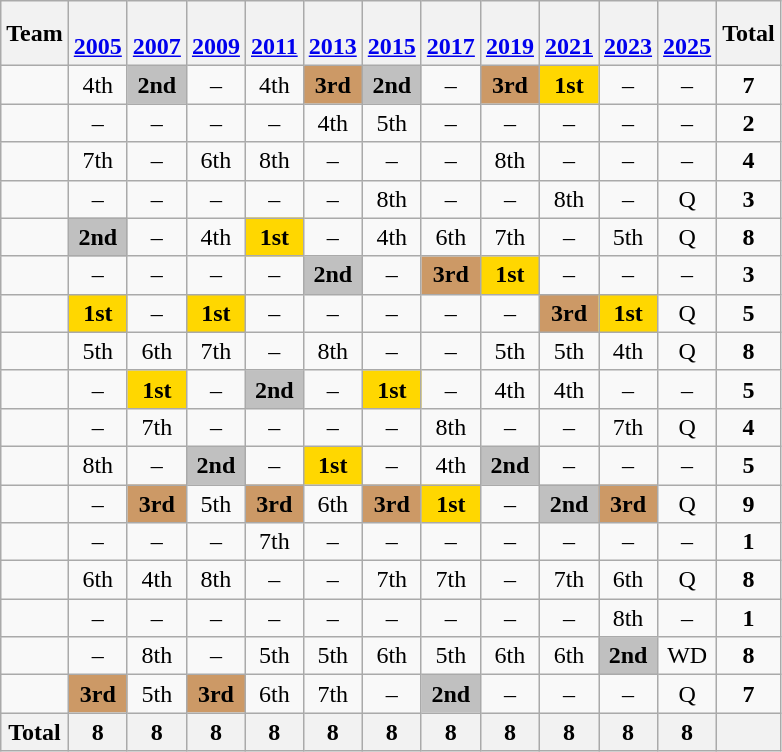<table class="wikitable" style="text-align:center">
<tr>
<th>Team</th>
<th><br><a href='#'>2005</a></th>
<th><br><a href='#'>2007</a></th>
<th><br><a href='#'>2009</a></th>
<th><br><a href='#'>2011</a></th>
<th><br><a href='#'>2013</a></th>
<th><br><a href='#'>2015</a></th>
<th><br><a href='#'>2017</a></th>
<th><br><a href='#'>2019</a></th>
<th><br><a href='#'>2021</a></th>
<th><br><a href='#'>2023</a></th>
<th><br><a href='#'>2025</a></th>
<th>Total</th>
</tr>
<tr>
<td align=left></td>
<td>4th</td>
<td bgcolor=silver><strong>2nd</strong></td>
<td>–</td>
<td>4th</td>
<td bgcolor=cc9966><strong>3rd</strong></td>
<td bgcolor=silver><strong>2nd</strong></td>
<td>–</td>
<td bgcolor=cc9966><strong>3rd</strong></td>
<td bgcolor=gold><strong>1st</strong></td>
<td>–</td>
<td>–</td>
<td><strong>7</strong></td>
</tr>
<tr>
<td align=left></td>
<td>–</td>
<td>–</td>
<td>–</td>
<td>–</td>
<td>4th</td>
<td>5th</td>
<td>–</td>
<td>–</td>
<td>–</td>
<td>–</td>
<td>–</td>
<td><strong>2</strong></td>
</tr>
<tr>
<td align=left></td>
<td>7th</td>
<td>–</td>
<td>6th</td>
<td>8th</td>
<td>–</td>
<td>–</td>
<td>–</td>
<td>8th</td>
<td>–</td>
<td>–</td>
<td>–</td>
<td><strong>4</strong></td>
</tr>
<tr>
<td align=left></td>
<td>–</td>
<td>–</td>
<td>–</td>
<td>–</td>
<td>–</td>
<td>8th</td>
<td>–</td>
<td>–</td>
<td>8th</td>
<td>–</td>
<td>Q</td>
<td><strong>3</strong></td>
</tr>
<tr>
<td align=left></td>
<td bgcolor=silver><strong>2nd</strong></td>
<td>–</td>
<td>4th</td>
<td bgcolor=gold><strong>1st</strong></td>
<td>–</td>
<td>4th</td>
<td>6th</td>
<td>7th</td>
<td>–</td>
<td>5th</td>
<td>Q</td>
<td><strong>8</strong></td>
</tr>
<tr>
<td align=left></td>
<td>–</td>
<td>–</td>
<td>–</td>
<td>–</td>
<td bgcolor=silver><strong>2nd</strong></td>
<td>–</td>
<td bgcolor=cc9966><strong>3rd</strong></td>
<td bgcolor=gold><strong>1st</strong></td>
<td>–</td>
<td>–</td>
<td>–</td>
<td><strong>3</strong></td>
</tr>
<tr>
<td align=left></td>
<td bgcolor=gold><strong>1st</strong></td>
<td>–</td>
<td bgcolor=gold><strong>1st</strong></td>
<td>–</td>
<td>–</td>
<td>–</td>
<td>–</td>
<td>–</td>
<td bgcolor=cc9966><strong>3rd</strong></td>
<td bgcolor=gold><strong>1st</strong></td>
<td>Q</td>
<td><strong>5</strong></td>
</tr>
<tr>
<td align=left></td>
<td>5th</td>
<td>6th</td>
<td>7th</td>
<td>–</td>
<td>8th</td>
<td>–</td>
<td>–</td>
<td>5th</td>
<td>5th</td>
<td>4th</td>
<td>Q</td>
<td><strong>8</strong></td>
</tr>
<tr>
<td align=left></td>
<td>–</td>
<td bgcolor=gold><strong>1st</strong></td>
<td>–</td>
<td bgcolor=silver><strong>2nd</strong></td>
<td>–</td>
<td bgcolor=gold><strong>1st</strong></td>
<td>–</td>
<td>4th</td>
<td>4th</td>
<td>–</td>
<td>–</td>
<td><strong>5</strong></td>
</tr>
<tr>
<td align=left></td>
<td>–</td>
<td>7th</td>
<td>–</td>
<td>–</td>
<td>–</td>
<td>–</td>
<td>8th</td>
<td>–</td>
<td>–</td>
<td>7th</td>
<td>Q</td>
<td><strong>4</strong></td>
</tr>
<tr>
<td align=left></td>
<td>8th</td>
<td>–</td>
<td bgcolor=silver><strong>2nd</strong></td>
<td>–</td>
<td bgcolor=gold><strong>1st</strong></td>
<td>–</td>
<td>4th</td>
<td bgcolor=silver><strong>2nd</strong></td>
<td>–</td>
<td>–</td>
<td>–</td>
<td><strong>5</strong></td>
</tr>
<tr>
<td align=left></td>
<td>–</td>
<td bgcolor=cc9966><strong>3rd</strong></td>
<td>5th</td>
<td bgcolor=cc9966><strong>3rd</strong></td>
<td>6th</td>
<td bgcolor=cc9966><strong>3rd</strong></td>
<td bgcolor=gold><strong>1st</strong></td>
<td>–</td>
<td bgcolor=silver><strong>2nd</strong></td>
<td bgcolor=cc9966><strong>3rd</strong></td>
<td>Q</td>
<td><strong>9</strong></td>
</tr>
<tr>
<td align=left></td>
<td>–</td>
<td>–</td>
<td>–</td>
<td>7th</td>
<td>–</td>
<td>–</td>
<td>–</td>
<td>–</td>
<td>–</td>
<td>–</td>
<td>–</td>
<td><strong>1</strong></td>
</tr>
<tr>
<td align=left></td>
<td>6th</td>
<td>4th</td>
<td>8th</td>
<td>–</td>
<td>–</td>
<td>7th</td>
<td>7th</td>
<td>–</td>
<td>7th</td>
<td>6th</td>
<td>Q</td>
<td><strong>8</strong></td>
</tr>
<tr>
<td align=left></td>
<td>–</td>
<td>–</td>
<td>–</td>
<td>–</td>
<td>–</td>
<td>–</td>
<td>–</td>
<td>–</td>
<td>–</td>
<td>8th</td>
<td>–</td>
<td><strong>1</strong></td>
</tr>
<tr>
<td align=left></td>
<td>–</td>
<td>8th</td>
<td>–</td>
<td>5th</td>
<td>5th</td>
<td>6th</td>
<td>5th</td>
<td>6th</td>
<td>6th</td>
<td bgcolor=silver><strong>2nd</strong></td>
<td>WD</td>
<td><strong>8</strong></td>
</tr>
<tr>
<td align=left></td>
<td bgcolor=cc9966><strong>3rd</strong></td>
<td>5th</td>
<td bgcolor=cc9966><strong>3rd</strong></td>
<td>6th</td>
<td>7th</td>
<td>–</td>
<td bgcolor=silver><strong>2nd</strong></td>
<td>–</td>
<td>–</td>
<td>–</td>
<td>Q</td>
<td><strong>7</strong></td>
</tr>
<tr>
<th>Total</th>
<th>8</th>
<th>8</th>
<th>8</th>
<th>8</th>
<th>8</th>
<th>8</th>
<th>8</th>
<th>8</th>
<th>8</th>
<th>8</th>
<th>8</th>
<th></th>
</tr>
</table>
